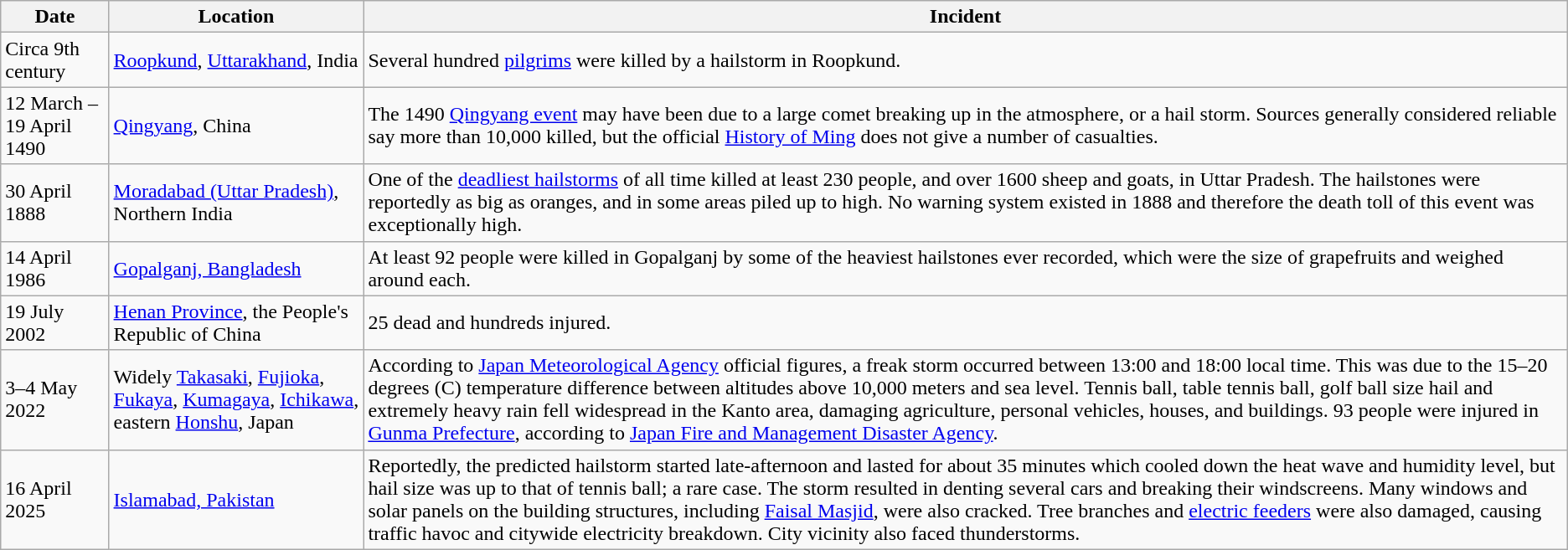<table class="wikitable">
<tr>
<th>Date</th>
<th>Location</th>
<th>Incident</th>
</tr>
<tr>
<td>Circa 9th century</td>
<td><a href='#'>Roopkund</a>, <a href='#'>Uttarakhand</a>, India</td>
<td>Several hundred <a href='#'>pilgrims</a> were killed by a hailstorm in Roopkund.</td>
</tr>
<tr>
<td>12 March – 19 April 1490</td>
<td><a href='#'>Qingyang</a>, China</td>
<td>The 1490 <a href='#'>Qingyang event</a> may have been due to a large comet breaking up in the atmosphere, or a hail storm. Sources generally considered reliable say more than 10,000 killed, but the official <a href='#'>History of Ming</a> does not give a number of casualties.</td>
</tr>
<tr>
<td>30 April 1888</td>
<td><a href='#'>Moradabad (Uttar Pradesh)</a>, Northern India</td>
<td>One of the <a href='#'>deadliest hailstorms</a> of all time killed at least 230 people, and over 1600 sheep and goats, in Uttar Pradesh. The hailstones were reportedly as big as oranges, and in some areas piled up to  high. No warning system existed in 1888 and therefore the death toll of this event was exceptionally high.</td>
</tr>
<tr>
<td>14 April 1986</td>
<td><a href='#'>Gopalganj, Bangladesh</a></td>
<td>At least 92 people were killed in Gopalganj by some of the heaviest hailstones ever recorded, which were the size of grapefruits and weighed around  each.</td>
</tr>
<tr>
<td>19 July 2002</td>
<td><a href='#'>Henan Province</a>, the People's Republic of China</td>
<td>25 dead and hundreds injured.</td>
</tr>
<tr>
<td>3–4 May 2022</td>
<td>Widely <a href='#'>Takasaki</a>, <a href='#'>Fujioka</a>, <a href='#'>Fukaya</a>, <a href='#'>Kumagaya</a>, <a href='#'>Ichikawa</a>, eastern <a href='#'>Honshu</a>, Japan</td>
<td>According to <a href='#'>Japan Meteorological Agency</a> official figures, a freak storm occurred between 13:00 and 18:00 local time. This was due to the 15–20 degrees (C) temperature difference between altitudes above 10,000 meters and sea level. Tennis ball, table tennis ball, golf ball size hail and extremely heavy rain fell widespread in the Kanto area, damaging agriculture, personal vehicles, houses, and buildings. 93 people were injured in <a href='#'>Gunma Prefecture</a>, according to <a href='#'>Japan Fire and Management Disaster Agency</a>.</td>
</tr>
<tr>
<td>16 April 2025</td>
<td><a href='#'>Islamabad, Pakistan</a></td>
<td>Reportedly, the predicted hailstorm started late-afternoon and lasted for about 35 minutes which cooled down the heat wave and humidity level, but hail size was up to that of tennis ball; a rare case. The storm resulted in denting several cars and breaking their windscreens. Many windows and solar panels on the building structures, including <a href='#'>Faisal Masjid</a>, were also cracked. Tree branches and <a href='#'>electric feeders</a> were also damaged, causing traffic havoc and citywide electricity breakdown. City vicinity also faced thunderstorms.</td>
</tr>
</table>
